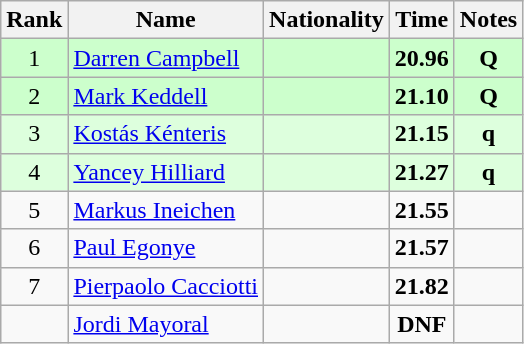<table class="wikitable sortable" style="text-align:center">
<tr>
<th>Rank</th>
<th>Name</th>
<th>Nationality</th>
<th>Time</th>
<th>Notes</th>
</tr>
<tr bgcolor=ccffcc>
<td>1</td>
<td align=left><a href='#'>Darren Campbell</a></td>
<td align=left></td>
<td><strong>20.96</strong></td>
<td><strong>Q</strong></td>
</tr>
<tr bgcolor=ccffcc>
<td>2</td>
<td align=left><a href='#'>Mark Keddell</a></td>
<td align=left></td>
<td><strong>21.10</strong></td>
<td><strong>Q</strong></td>
</tr>
<tr bgcolor=ddffdd>
<td>3</td>
<td align=left><a href='#'>Kostás Kénteris</a></td>
<td align=left></td>
<td><strong>21.15</strong></td>
<td><strong>q</strong></td>
</tr>
<tr bgcolor=ddffdd>
<td>4</td>
<td align=left><a href='#'>Yancey Hilliard</a></td>
<td align=left></td>
<td><strong>21.27</strong></td>
<td><strong>q</strong></td>
</tr>
<tr>
<td>5</td>
<td align=left><a href='#'>Markus Ineichen</a></td>
<td align=left></td>
<td><strong>21.55</strong></td>
<td></td>
</tr>
<tr>
<td>6</td>
<td align=left><a href='#'>Paul Egonye</a></td>
<td align=left></td>
<td><strong>21.57</strong></td>
<td></td>
</tr>
<tr>
<td>7</td>
<td align=left><a href='#'>Pierpaolo Cacciotti</a></td>
<td align=left></td>
<td><strong>21.82</strong></td>
<td></td>
</tr>
<tr>
<td></td>
<td align=left><a href='#'>Jordi Mayoral</a></td>
<td align=left></td>
<td><strong>DNF</strong></td>
<td></td>
</tr>
</table>
